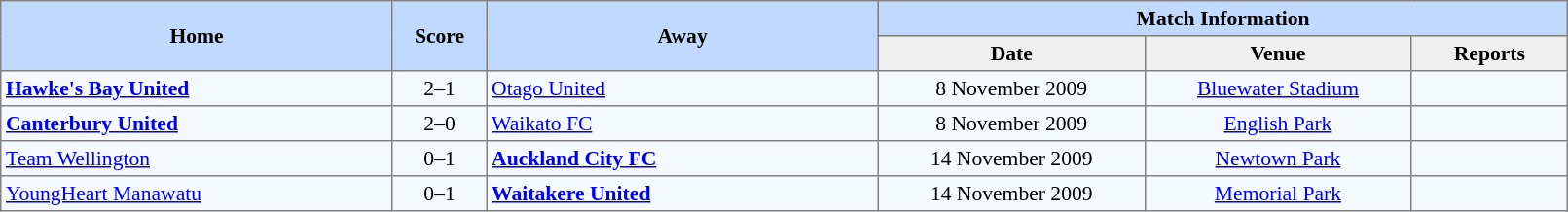<table border=1 style="border-collapse:collapse; font-size:90%; text-align:center;" cellpadding=3 cellspacing=0 width=85%>
<tr bgcolor=#C1D8FF>
<th rowspan=2 width=25%>Home</th>
<th rowspan=2 width=6%>Score</th>
<th rowspan=2 width=25%>Away</th>
<th colspan=6>Match Information</th>
</tr>
<tr bgcolor=#EFEFEF>
<th width=17%>Date</th>
<th width=17%>Venue</th>
<th width=10%>Reports</th>
</tr>
<tr bgcolor=#F5FAFF>
<td align=left> <strong><a href='#'>Hawke's Bay United</a></strong></td>
<td>2–1</td>
<td align=left> <a href='#'>Otago United</a></td>
<td>8 November 2009</td>
<td><a href='#'>Bluewater Stadium</a></td>
<td></td>
</tr>
<tr bgcolor=#F5FAFF>
<td align=left> <strong><a href='#'>Canterbury United</a></strong></td>
<td>2–0</td>
<td align=left> <a href='#'>Waikato FC</a></td>
<td>8 November 2009</td>
<td><a href='#'>English Park</a></td>
<td></td>
</tr>
<tr bgcolor=#F5FAFF>
<td align=left> <a href='#'>Team Wellington</a></td>
<td>0–1</td>
<td align=left> <strong><a href='#'>Auckland City FC</a></strong></td>
<td>14 November 2009</td>
<td><a href='#'>Newtown Park</a></td>
<td></td>
</tr>
<tr bgcolor=#F5FAFF>
<td align=left> <a href='#'>YoungHeart Manawatu</a></td>
<td>0–1</td>
<td align=left><strong> <a href='#'>Waitakere United</a></strong></td>
<td>14 November 2009</td>
<td><a href='#'>Memorial Park</a></td>
<td></td>
</tr>
</table>
